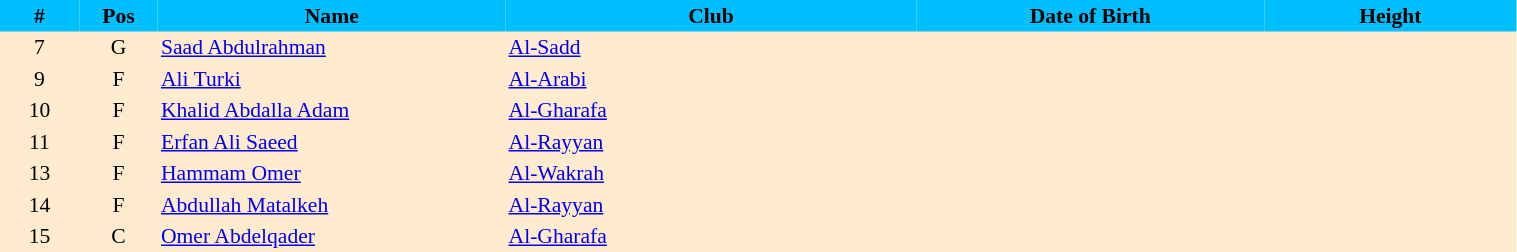<table border=0 cellpadding=2 cellspacing=0  |- bgcolor=#FFECCE style="text-align:center; font-size:90%;" width=80%>
<tr bgcolor=#00BFFF>
<th width=5%>#</th>
<th width=5%>Pos</th>
<th width=22%>Name</th>
<th width=26%>Club</th>
<th width=22%>Date of Birth</th>
<th width=16%>Height</th>
</tr>
<tr>
<td>7</td>
<td>G</td>
<td align=left><a href='#'>Saad Abdulrahman</a></td>
<td align=left> <a href='#'>Al-Sadd</a></td>
<td align=left></td>
<td></td>
</tr>
<tr>
<td>9</td>
<td>F</td>
<td align=left><a href='#'>Ali Turki</a></td>
<td align=left> <a href='#'>Al-Arabi</a></td>
<td align=left></td>
<td></td>
</tr>
<tr>
<td>10</td>
<td>F</td>
<td align=left><a href='#'>Khalid Abdalla Adam</a></td>
<td align=left> <a href='#'>Al-Gharafa</a></td>
<td align=left></td>
<td></td>
</tr>
<tr>
<td>11</td>
<td>F</td>
<td align=left><a href='#'>Erfan Ali Saeed</a></td>
<td align=left> <a href='#'>Al-Rayyan</a></td>
<td align=left></td>
<td></td>
</tr>
<tr>
<td>13</td>
<td>F</td>
<td align=left><a href='#'>Hammam Omer</a></td>
<td align=left> <a href='#'>Al-Wakrah</a></td>
<td align=left></td>
<td></td>
</tr>
<tr>
<td>14</td>
<td>F</td>
<td align=left><a href='#'>Abdullah Matalkeh</a></td>
<td align=left> <a href='#'>Al-Rayyan</a></td>
<td align=left></td>
<td></td>
</tr>
<tr>
<td>15</td>
<td>C</td>
<td align=left><a href='#'>Omer Abdelqader</a></td>
<td align=left> <a href='#'>Al-Gharafa</a></td>
<td align=left></td>
<td></td>
</tr>
</table>
